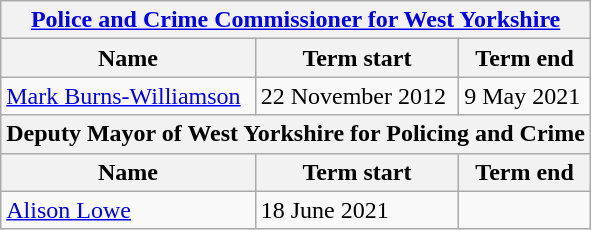<table class="wikitable">
<tr>
<th colspan="3"><a href='#'>Police and Crime Commissioner for West Yorkshire</a></th>
</tr>
<tr>
<th>Name</th>
<th>Term start</th>
<th>Term end</th>
</tr>
<tr>
<td><a href='#'>Mark Burns-Williamson</a></td>
<td>22 November 2012</td>
<td>9 May 2021</td>
</tr>
<tr>
<th colspan="3">Deputy Mayor of West Yorkshire for Policing and Crime</th>
</tr>
<tr>
<th>Name</th>
<th>Term start</th>
<th>Term end</th>
</tr>
<tr>
<td><a href='#'>Alison Lowe</a></td>
<td>18 June 2021</td>
<td></td>
</tr>
</table>
